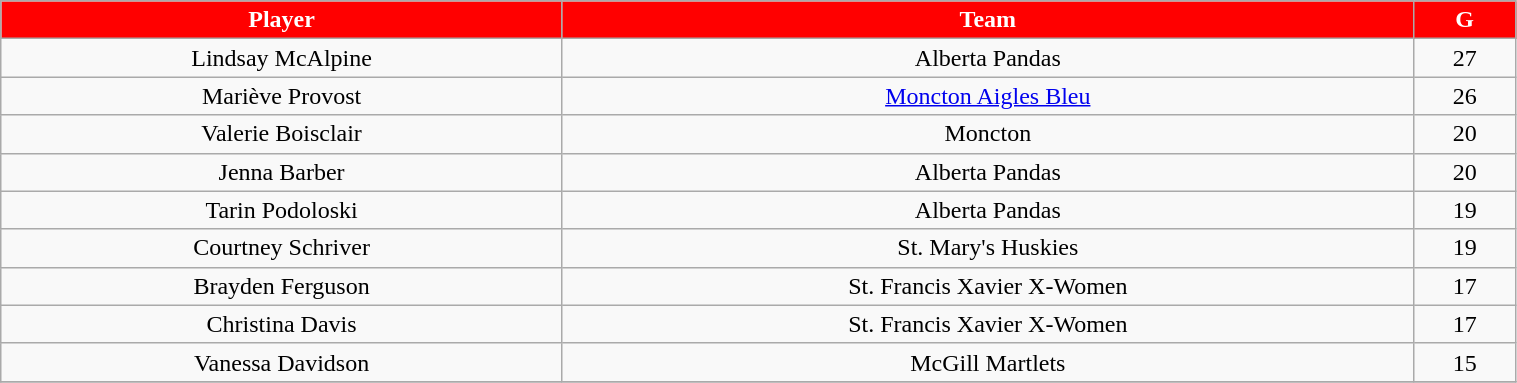<table class="wikitable" width="80%">
<tr align="center"  style="background:red;color:white;">
<td><strong>Player</strong></td>
<td><strong>Team</strong></td>
<td><strong>G</strong></td>
</tr>
<tr align="center" bgcolor="">
<td>Lindsay McAlpine</td>
<td>Alberta Pandas</td>
<td>27</td>
</tr>
<tr align="center" bgcolor="">
<td>Mariève Provost</td>
<td><a href='#'>Moncton Aigles Bleu</a></td>
<td>26</td>
</tr>
<tr align="center" bgcolor="">
<td>Valerie Boisclair</td>
<td>Moncton</td>
<td>20</td>
</tr>
<tr align="center" bgcolor="">
<td>Jenna Barber</td>
<td>Alberta Pandas</td>
<td>20</td>
</tr>
<tr align="center" bgcolor="">
<td>Tarin Podoloski</td>
<td>Alberta Pandas</td>
<td>19</td>
</tr>
<tr align="center" bgcolor="">
<td>Courtney Schriver</td>
<td>St. Mary's Huskies</td>
<td>19</td>
</tr>
<tr align="center" bgcolor="">
<td>Brayden Ferguson</td>
<td>St. Francis Xavier X-Women</td>
<td>17</td>
</tr>
<tr align="center" bgcolor="">
<td>Christina Davis</td>
<td>St. Francis Xavier X-Women</td>
<td>17</td>
</tr>
<tr align="center" bgcolor="">
<td>Vanessa Davidson</td>
<td>McGill Martlets</td>
<td>15</td>
</tr>
<tr align="center" bgcolor="">
</tr>
</table>
